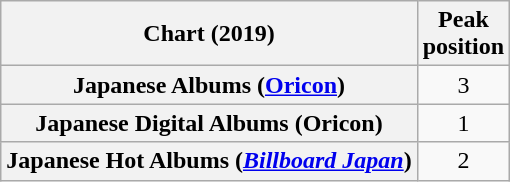<table class="wikitable plainrowheaders sortable" style="text-align:center;">
<tr>
<th scope="col">Chart (2019)</th>
<th scope="col">Peak<br>position</th>
</tr>
<tr>
<th scope="row">Japanese Albums (<a href='#'>Oricon</a>)</th>
<td>3</td>
</tr>
<tr>
<th scope="row">Japanese Digital Albums (Oricon)</th>
<td>1</td>
</tr>
<tr>
<th scope="row">Japanese Hot Albums (<em><a href='#'>Billboard Japan</a></em>)</th>
<td>2</td>
</tr>
</table>
